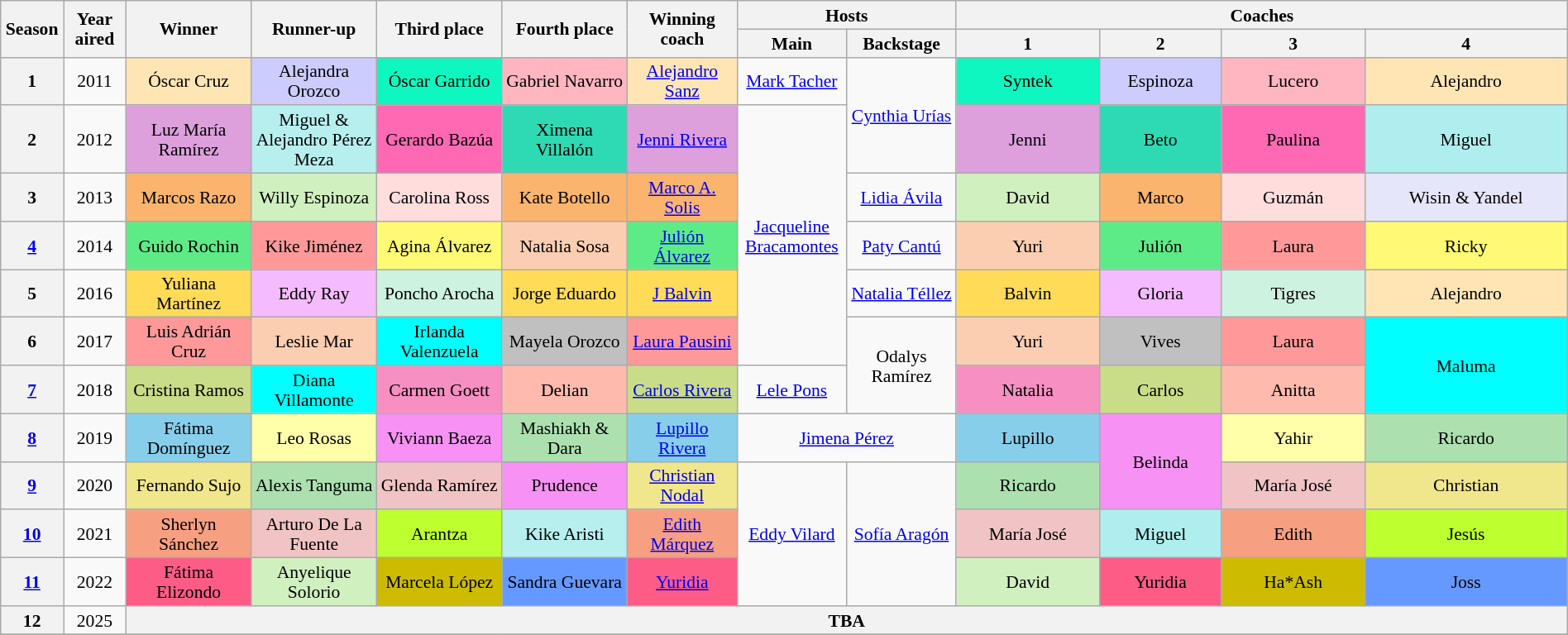<table class="wikitable" style="text-align:center; font-size:90%; line-height:16px; width:100%">
<tr>
<th rowspan="2" scope="col" width="04%">Season</th>
<th rowspan="2" scope="col" width="04%">Year aired</th>
<th rowspan="2" scope="col" width="08%">Winner</th>
<th rowspan="2" scope="col" width="08%">Runner-up</th>
<th rowspan="2" scope="col" width="08%">Third place</th>
<th rowspan="2" scope="col" width="08%">Fourth place</th>
<th rowspan="2" scope="col" width="07%">Winning coach</th>
<th colspan="2" scope="col">Hosts</th>
<th colspan="4" scope="col">Coaches</th>
</tr>
<tr>
<th scope="col" width="7%">Main</th>
<th scope="col" width="7%">Backstage</th>
<th scope="row">1</th>
<th scope="row">2</th>
<th scope="row">3</th>
<th scope="row">4</th>
</tr>
<tr>
<th scope="row">1</th>
<td>2011</td>
<td style="background:#ffe5b4">Óscar Cruz</td>
<td style="background:#ccccff">Alejandra Orozco</td>
<td style="background:#0ff7c0">Óscar Garrido</td>
<td style="background: lightpink">Gabriel Navarro</td>
<td style="background:#ffe5b4"><a href='#'>Alejandro Sanz</a></td>
<td><a href='#'>Mark Tacher</a></td>
<td rowspan=2><a href='#'>Cynthia Urías</a></td>
<td style="background:#0ff7c0">Syntek</td>
<td style="background:#ccccff">Espinoza</td>
<td style="background:lightpink">Lucero</td>
<td style="background:#ffe5b4">Alejandro</td>
</tr>
<tr>
<th>2</th>
<td>2012</td>
<td style="background:#dda0dd">Luz María Ramírez</td>
<td style="background:#b7efef">Miguel & Alejandro Pérez Meza</td>
<td style="background:#FF69B4">Gerardo Bazúa</td>
<td style="background:#2ddab4">Ximena Villalón</td>
<td style="background:#dda0dd"><a href='#'>Jenni Rivera</a></td>
<td rowspan="5"><a href='#'>Jacqueline Bracamontes</a></td>
<td bgcolor="#dda0dd">Jenni</td>
<td bgcolor="#2ddab4">Beto</td>
<td bgcolor="#FF69B4">Paulina</td>
<td bgcolor="#afeeee">Miguel</td>
</tr>
<tr>
<th>3</th>
<td>2013</td>
<td style="background:#fbb46e">Marcos Razo</td>
<td style="background:#d0f0c0">Willy Espinoza</td>
<td style="background:#ffdddd">Carolina Ross</td>
<td style="background:#fbb46e">Kate Botello</td>
<td style="background:#fbb46e"><a href='#'>Marco A. Solis</a></td>
<td><a href='#'>Lidia Ávila</a></td>
<td bgcolor="#d0f0c0">David</td>
<td bgcolor="#fbb46e">Marco</td>
<td bgcolor="#ffdddd">Guzmán</td>
<td bgcolor="lavender">Wisin & Yandel</td>
</tr>
<tr>
<th><a href='#'>4</a></th>
<td>2014</td>
<td style="background:#5deb87">Guido Rochin</td>
<td style="background:#ff9999">Kike Jiménez</td>
<td style="background:#fffa73">Agina Álvarez</td>
<td style="background:#FBCEB1">Natalia Sosa</td>
<td style="background:#5deb87"><a href='#'>Julión Álvarez</a></td>
<td><a href='#'>Paty Cantú</a></td>
<td bgcolor="#FBCEB1">Yuri</td>
<td bgcolor="#5deb87">Julión</td>
<td bgcolor="#ff9999">Laura</td>
<td bgcolor="#fffa73">Ricky</td>
</tr>
<tr>
<th>5</th>
<td>2016</td>
<td style="background:#ffdb58">Yuliana Martínez</td>
<td style="background:#f4bbff">Eddy Ray</td>
<td style="background:#cef2e0">Poncho Arocha</td>
<td style="background:#ffdb58">Jorge Eduardo</td>
<td style="background:#ffdb58"><a href='#'>J Balvin</a></td>
<td><a href='#'>Natalia Téllez</a></td>
<td bgcolor="#ffdb58">Balvin</td>
<td bgcolor="#f4bbff">Gloria</td>
<td bgcolor="#cef2e0">Tigres</td>
<td bgcolor="#ffe5b4">Alejandro</td>
</tr>
<tr>
<th>6</th>
<td>2017</td>
<td style="background:#ff9999">Luis Adrián Cruz</td>
<td style="background:#FBCEB1">Leslie Mar</td>
<td style="background:#00FFFF">Irlanda Valenzuela</td>
<td style="background: silver">Mayela Orozco</td>
<td style="background:#ff9999"><a href='#'>Laura Pausini</a></td>
<td rowspan="2">Odalys Ramírez</td>
<td bgcolor="#FBCEB1">Yuri</td>
<td bgcolor="silver">Vives</td>
<td bgcolor="#ff9999">Laura</td>
<td rowspan="2" bgcolor="00FFFF">Maluma</td>
</tr>
<tr>
<th><a href='#'>7</a></th>
<td>2018</td>
<td style="background:#C9DC87">Cristina Ramos</td>
<td style="background:#00FFFF">Diana Villamonte</td>
<td style="background:#f78fc2">Carmen Goett</td>
<td style="background:#febaad">Delian</td>
<td style="background:#C9DC87"><a href='#'>Carlos Rivera</a></td>
<td><a href='#'>Lele Pons</a></td>
<td bgcolor="#f78fc2">Natalia</td>
<td bgcolor="#C9DC87">Carlos</td>
<td bgcolor="#febaad">Anitta</td>
</tr>
<tr>
<th><a href='#'>8</a></th>
<td>2019</td>
<td style="background:#87ceeb">Fátima Domínguez</td>
<td style="background:#ffffaa">Leo Rosas</td>
<td style="background:#f791f3">Viviann Baeza</td>
<td style="background:#ace1af">Mashiakh & Dara</td>
<td style="background:#87ceeb"><a href='#'>Lupillo Rivera</a></td>
<td colspan="2"><a href='#'>Jimena Pérez</a></td>
<td bgcolor="#87ceeb">Lupillo</td>
<td rowspan="2" bgcolor="#f791f3">Belinda</td>
<td bgcolor="#ffffaa">Yahir</td>
<td bgcolor="#ace1af">Ricardo</td>
</tr>
<tr>
<th><a href='#'>9</a></th>
<td>2020</td>
<td style="background: khaki">Fernando Sujo</td>
<td style="background:#ace1af">Alexis Tanguma</td>
<td style="background:#f0c4c4">Glenda Ramírez</td>
<td style="background:#f791f3">Prudence</td>
<td style="background: khaki"><a href='#'>Christian Nodal</a></td>
<td rowspan="3"><a href='#'>Eddy Vilard</a></td>
<td rowspan="3"><a href='#'>Sofía Aragón</a></td>
<td bgcolor="#ace1af">Ricardo</td>
<td bgcolor="#f0c4c4">María José</td>
<td bgcolor="khaki">Christian</td>
</tr>
<tr>
<th><a href='#'>10</a></th>
<td>2021</td>
<td style="background:#F79F81">Sherlyn Sánchez</td>
<td style="background:#f0c4c4">Arturo De La Fuente</td>
<td style="background:#bdff2f">Arantza</td>
<td style="background:#b7efef">Kike Aristi</td>
<td style="background:#F79F81"><a href='#'>Edith Márquez</a></td>
<td bgcolor="#f0c4c4">María José</td>
<td bgcolor="#afeeee">Miguel</td>
<td bgcolor="#F79F81">Edith</td>
<td bgcolor="#bdff2f">Jesús</td>
</tr>
<tr>
<th><a href='#'>11</a></th>
<td>2022</td>
<td style="background:#FC5C86">Fátima Elizondo</td>
<td style="background:#d0f0c0">Anyelique Solorio</td>
<td style="background:#CCBB00">Marcela López</td>
<td style="background:#6699FF">Sandra Guevara</td>
<td style="background:#FC5C86"><a href='#'>Yuridia</a></td>
<td bgcolor="#d0f0c0">David</td>
<td bgcolor="#FC5C86">Yuridia</td>
<td bgcolor="#CCBB00">Ha*Ash</td>
<td bgcolor="#6699FF">Joss</td>
</tr>
<tr>
<th>12</th>
<td>2025</td>
<th colspan="11">TBA</th>
</tr>
<tr>
</tr>
</table>
